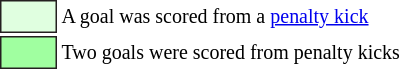<table style="font-size: smaller;">
<tr>
<td style="padding:0 .6em; height:1.5em; background:#e0ffe0; border:solid 1px #242020; width:1.5em; margin:.25em .9em .25em .25em; vertical-align:top;"></td>
<td>A goal was scored from a <a href='#'>penalty kick</a></td>
</tr>
<tr>
<td style="padding:0 .6em; height:1.5em; background:#a0ffa0; border:solid 1px #242020; width:1.5em; margin:.25em .9em .25em .25em; vertical-align:top;"></td>
<td>Two goals were scored from penalty kicks</td>
</tr>
<tr>
</tr>
</table>
